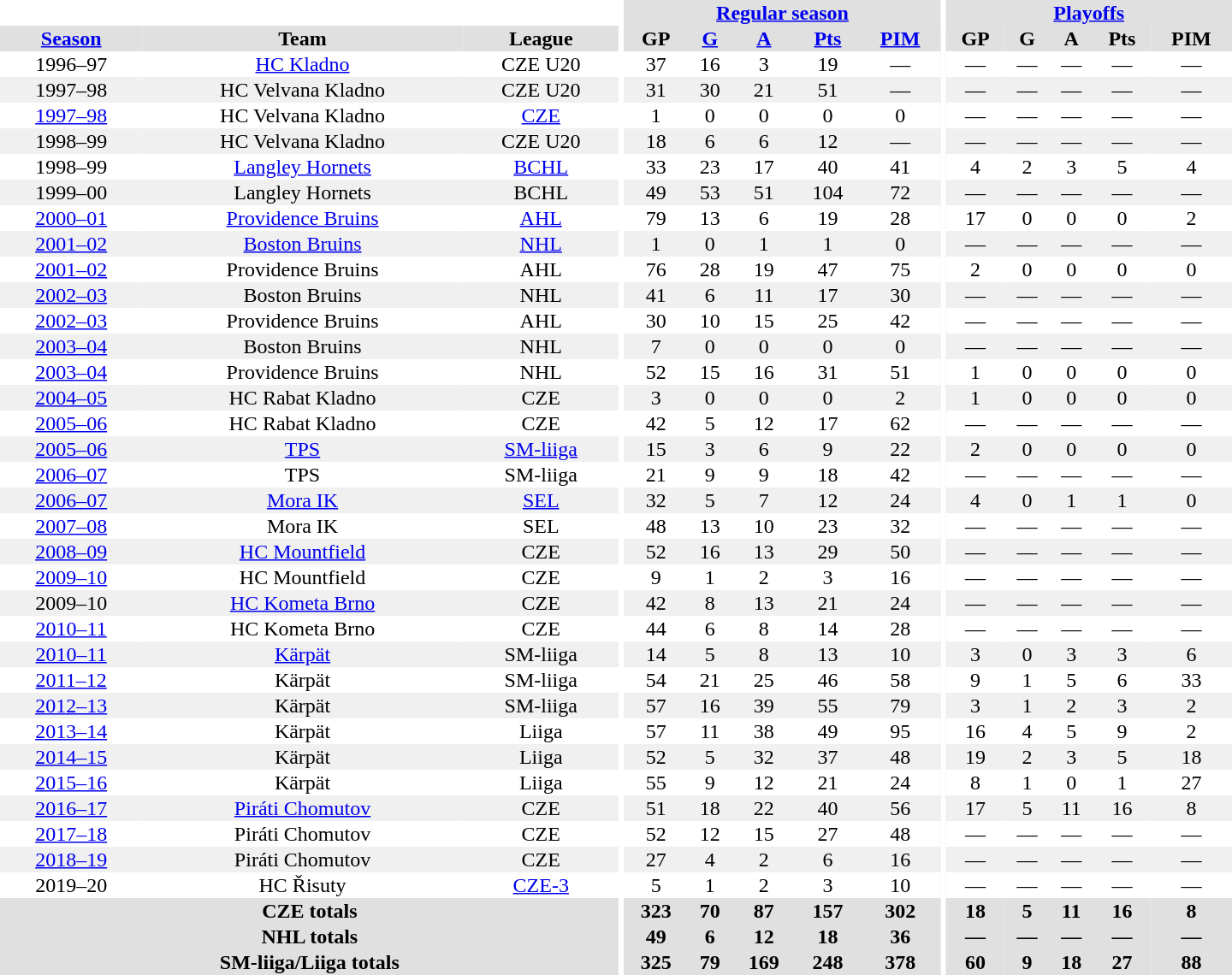<table border="0" cellpadding="1" cellspacing="0" style="text-align:center; width:60em">
<tr bgcolor="#e0e0e0">
<th colspan="3" bgcolor="#ffffff"></th>
<th rowspan="100" bgcolor="#ffffff"></th>
<th colspan="5"><a href='#'>Regular season</a></th>
<th rowspan="100" bgcolor="#ffffff"></th>
<th colspan="5"><a href='#'>Playoffs</a></th>
</tr>
<tr bgcolor="#e0e0e0">
<th><a href='#'>Season</a></th>
<th>Team</th>
<th>League</th>
<th>GP</th>
<th><a href='#'>G</a></th>
<th><a href='#'>A</a></th>
<th><a href='#'>Pts</a></th>
<th><a href='#'>PIM</a></th>
<th>GP</th>
<th>G</th>
<th>A</th>
<th>Pts</th>
<th>PIM</th>
</tr>
<tr>
<td>1996–97</td>
<td><a href='#'>HC Kladno</a></td>
<td>CZE U20</td>
<td>37</td>
<td>16</td>
<td>3</td>
<td>19</td>
<td>—</td>
<td>—</td>
<td>—</td>
<td>—</td>
<td>—</td>
<td>—</td>
</tr>
<tr bgcolor="#f0f0f0">
<td>1997–98</td>
<td>HC Velvana Kladno</td>
<td>CZE U20</td>
<td>31</td>
<td>30</td>
<td>21</td>
<td>51</td>
<td>—</td>
<td>—</td>
<td>—</td>
<td>—</td>
<td>—</td>
<td>—</td>
</tr>
<tr>
<td><a href='#'>1997–98</a></td>
<td>HC Velvana Kladno</td>
<td><a href='#'>CZE</a></td>
<td>1</td>
<td>0</td>
<td>0</td>
<td>0</td>
<td>0</td>
<td>—</td>
<td>—</td>
<td>—</td>
<td>—</td>
<td>—</td>
</tr>
<tr bgcolor="#f0f0f0">
<td>1998–99</td>
<td>HC Velvana Kladno</td>
<td>CZE U20</td>
<td>18</td>
<td>6</td>
<td>6</td>
<td>12</td>
<td>—</td>
<td>—</td>
<td>—</td>
<td>—</td>
<td>—</td>
<td>—</td>
</tr>
<tr>
<td>1998–99</td>
<td><a href='#'>Langley Hornets</a></td>
<td><a href='#'>BCHL</a></td>
<td>33</td>
<td>23</td>
<td>17</td>
<td>40</td>
<td>41</td>
<td>4</td>
<td>2</td>
<td>3</td>
<td>5</td>
<td>4</td>
</tr>
<tr bgcolor="#f0f0f0">
<td>1999–00</td>
<td>Langley Hornets</td>
<td>BCHL</td>
<td>49</td>
<td>53</td>
<td>51</td>
<td>104</td>
<td>72</td>
<td>—</td>
<td>—</td>
<td>—</td>
<td>—</td>
<td>—</td>
</tr>
<tr>
<td><a href='#'>2000–01</a></td>
<td><a href='#'>Providence Bruins</a></td>
<td><a href='#'>AHL</a></td>
<td>79</td>
<td>13</td>
<td>6</td>
<td>19</td>
<td>28</td>
<td>17</td>
<td>0</td>
<td>0</td>
<td>0</td>
<td>2</td>
</tr>
<tr bgcolor="#f0f0f0">
<td><a href='#'>2001–02</a></td>
<td><a href='#'>Boston Bruins</a></td>
<td><a href='#'>NHL</a></td>
<td>1</td>
<td>0</td>
<td>1</td>
<td>1</td>
<td>0</td>
<td>—</td>
<td>—</td>
<td>—</td>
<td>—</td>
<td>—</td>
</tr>
<tr>
<td><a href='#'>2001–02</a></td>
<td>Providence Bruins</td>
<td>AHL</td>
<td>76</td>
<td>28</td>
<td>19</td>
<td>47</td>
<td>75</td>
<td>2</td>
<td>0</td>
<td>0</td>
<td>0</td>
<td>0</td>
</tr>
<tr bgcolor="#f0f0f0">
<td><a href='#'>2002–03</a></td>
<td>Boston Bruins</td>
<td>NHL</td>
<td>41</td>
<td>6</td>
<td>11</td>
<td>17</td>
<td>30</td>
<td>—</td>
<td>—</td>
<td>—</td>
<td>—</td>
<td>—</td>
</tr>
<tr>
<td><a href='#'>2002–03</a></td>
<td>Providence Bruins</td>
<td>AHL</td>
<td>30</td>
<td>10</td>
<td>15</td>
<td>25</td>
<td>42</td>
<td>—</td>
<td>—</td>
<td>—</td>
<td>—</td>
<td>—</td>
</tr>
<tr bgcolor="#f0f0f0">
<td><a href='#'>2003–04</a></td>
<td>Boston Bruins</td>
<td>NHL</td>
<td>7</td>
<td>0</td>
<td>0</td>
<td>0</td>
<td>0</td>
<td>—</td>
<td>—</td>
<td>—</td>
<td>—</td>
<td>—</td>
</tr>
<tr>
<td><a href='#'>2003–04</a></td>
<td>Providence Bruins</td>
<td>NHL</td>
<td>52</td>
<td>15</td>
<td>16</td>
<td>31</td>
<td>51</td>
<td>1</td>
<td>0</td>
<td>0</td>
<td>0</td>
<td>0</td>
</tr>
<tr bgcolor="#f0f0f0">
<td><a href='#'>2004–05</a></td>
<td>HC Rabat Kladno</td>
<td>CZE</td>
<td>3</td>
<td>0</td>
<td>0</td>
<td>0</td>
<td>2</td>
<td>1</td>
<td>0</td>
<td>0</td>
<td>0</td>
<td>0</td>
</tr>
<tr>
<td><a href='#'>2005–06</a></td>
<td>HC Rabat Kladno</td>
<td>CZE</td>
<td>42</td>
<td>5</td>
<td>12</td>
<td>17</td>
<td>62</td>
<td>—</td>
<td>—</td>
<td>—</td>
<td>—</td>
<td>—</td>
</tr>
<tr bgcolor="#f0f0f0">
<td><a href='#'>2005–06</a></td>
<td><a href='#'>TPS</a></td>
<td><a href='#'>SM-liiga</a></td>
<td>15</td>
<td>3</td>
<td>6</td>
<td>9</td>
<td>22</td>
<td>2</td>
<td>0</td>
<td>0</td>
<td>0</td>
<td>0</td>
</tr>
<tr>
<td><a href='#'>2006–07</a></td>
<td>TPS</td>
<td>SM-liiga</td>
<td>21</td>
<td>9</td>
<td>9</td>
<td>18</td>
<td>42</td>
<td>—</td>
<td>—</td>
<td>—</td>
<td>—</td>
<td>—</td>
</tr>
<tr bgcolor="#f0f0f0">
<td><a href='#'>2006–07</a></td>
<td><a href='#'>Mora IK</a></td>
<td><a href='#'>SEL</a></td>
<td>32</td>
<td>5</td>
<td>7</td>
<td>12</td>
<td>24</td>
<td>4</td>
<td>0</td>
<td>1</td>
<td>1</td>
<td>0</td>
</tr>
<tr>
<td><a href='#'>2007–08</a></td>
<td>Mora IK</td>
<td>SEL</td>
<td>48</td>
<td>13</td>
<td>10</td>
<td>23</td>
<td>32</td>
<td>—</td>
<td>—</td>
<td>—</td>
<td>—</td>
<td>—</td>
</tr>
<tr bgcolor="#f0f0f0">
<td><a href='#'>2008–09</a></td>
<td><a href='#'>HC Mountfield</a></td>
<td>CZE</td>
<td>52</td>
<td>16</td>
<td>13</td>
<td>29</td>
<td>50</td>
<td>—</td>
<td>—</td>
<td>—</td>
<td>—</td>
<td>—</td>
</tr>
<tr>
<td><a href='#'>2009–10</a></td>
<td>HC Mountfield</td>
<td>CZE</td>
<td>9</td>
<td>1</td>
<td>2</td>
<td>3</td>
<td>16</td>
<td>—</td>
<td>—</td>
<td>—</td>
<td>—</td>
<td>—</td>
</tr>
<tr bgcolor="#f0f0f0">
<td>2009–10</td>
<td><a href='#'>HC Kometa Brno</a></td>
<td>CZE</td>
<td>42</td>
<td>8</td>
<td>13</td>
<td>21</td>
<td>24</td>
<td>—</td>
<td>—</td>
<td>—</td>
<td>—</td>
<td>—</td>
</tr>
<tr>
<td><a href='#'>2010–11</a></td>
<td>HC Kometa Brno</td>
<td>CZE</td>
<td>44</td>
<td>6</td>
<td>8</td>
<td>14</td>
<td>28</td>
<td>—</td>
<td>—</td>
<td>—</td>
<td>—</td>
<td>—</td>
</tr>
<tr bgcolor="#f0f0f0">
<td><a href='#'>2010–11</a></td>
<td><a href='#'>Kärpät</a></td>
<td>SM-liiga</td>
<td>14</td>
<td>5</td>
<td>8</td>
<td>13</td>
<td>10</td>
<td>3</td>
<td>0</td>
<td>3</td>
<td>3</td>
<td>6</td>
</tr>
<tr>
<td><a href='#'>2011–12</a></td>
<td>Kärpät</td>
<td>SM-liiga</td>
<td>54</td>
<td>21</td>
<td>25</td>
<td>46</td>
<td>58</td>
<td>9</td>
<td>1</td>
<td>5</td>
<td>6</td>
<td>33</td>
</tr>
<tr bgcolor="#f0f0f0">
<td><a href='#'>2012–13</a></td>
<td>Kärpät</td>
<td>SM-liiga</td>
<td>57</td>
<td>16</td>
<td>39</td>
<td>55</td>
<td>79</td>
<td>3</td>
<td>1</td>
<td>2</td>
<td>3</td>
<td>2</td>
</tr>
<tr>
<td><a href='#'>2013–14</a></td>
<td>Kärpät</td>
<td>Liiga</td>
<td>57</td>
<td>11</td>
<td>38</td>
<td>49</td>
<td>95</td>
<td>16</td>
<td>4</td>
<td>5</td>
<td>9</td>
<td>2</td>
</tr>
<tr bgcolor="#f0f0f0">
<td><a href='#'>2014–15</a></td>
<td>Kärpät</td>
<td>Liiga</td>
<td>52</td>
<td>5</td>
<td>32</td>
<td>37</td>
<td>48</td>
<td>19</td>
<td>2</td>
<td>3</td>
<td>5</td>
<td>18</td>
</tr>
<tr>
<td><a href='#'>2015–16</a></td>
<td>Kärpät</td>
<td>Liiga</td>
<td>55</td>
<td>9</td>
<td>12</td>
<td>21</td>
<td>24</td>
<td>8</td>
<td>1</td>
<td>0</td>
<td>1</td>
<td>27</td>
</tr>
<tr bgcolor="#f0f0f0">
<td><a href='#'>2016–17</a></td>
<td><a href='#'>Piráti Chomutov</a></td>
<td>CZE</td>
<td>51</td>
<td>18</td>
<td>22</td>
<td>40</td>
<td>56</td>
<td>17</td>
<td>5</td>
<td>11</td>
<td>16</td>
<td>8</td>
</tr>
<tr>
<td><a href='#'>2017–18</a></td>
<td>Piráti Chomutov</td>
<td>CZE</td>
<td>52</td>
<td>12</td>
<td>15</td>
<td>27</td>
<td>48</td>
<td>—</td>
<td>—</td>
<td>—</td>
<td>—</td>
<td>—</td>
</tr>
<tr bgcolor="#f0f0f0">
<td><a href='#'>2018–19</a></td>
<td>Piráti Chomutov</td>
<td>CZE</td>
<td>27</td>
<td>4</td>
<td>2</td>
<td>6</td>
<td>16</td>
<td>—</td>
<td>—</td>
<td>—</td>
<td>—</td>
<td>—</td>
</tr>
<tr>
<td>2019–20</td>
<td>HC Řisuty</td>
<td><a href='#'>CZE-3</a></td>
<td>5</td>
<td>1</td>
<td>2</td>
<td>3</td>
<td>10</td>
<td>—</td>
<td>—</td>
<td>—</td>
<td>—</td>
<td>—</td>
</tr>
<tr bgcolor="#e0e0e0">
<th colspan="3">CZE totals</th>
<th>323</th>
<th>70</th>
<th>87</th>
<th>157</th>
<th>302</th>
<th>18</th>
<th>5</th>
<th>11</th>
<th>16</th>
<th>8</th>
</tr>
<tr bgcolor="#e0e0e0">
<th colspan="3">NHL totals</th>
<th>49</th>
<th>6</th>
<th>12</th>
<th>18</th>
<th>36</th>
<th>—</th>
<th>—</th>
<th>—</th>
<th>—</th>
<th>—</th>
</tr>
<tr bgcolor="#e0e0e0">
<th colspan="3">SM-liiga/Liiga totals</th>
<th>325</th>
<th>79</th>
<th>169</th>
<th>248</th>
<th>378</th>
<th>60</th>
<th>9</th>
<th>18</th>
<th>27</th>
<th>88</th>
</tr>
</table>
